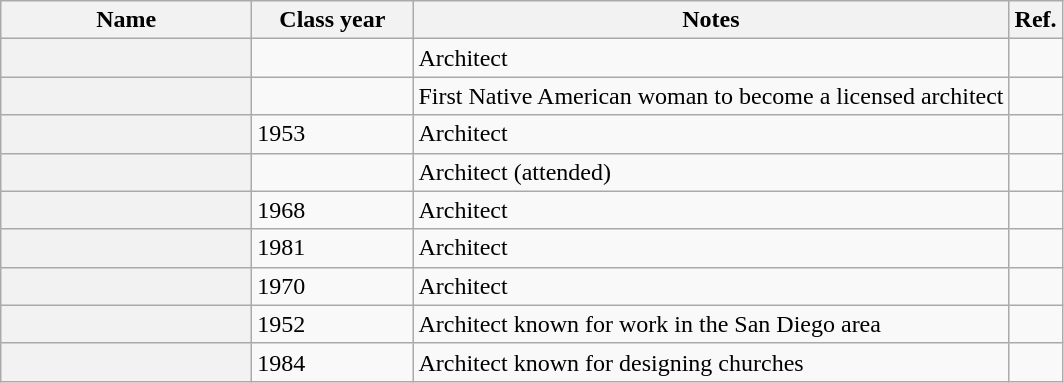<table class="wikitable sortable">
<tr>
<th scope = "col" width="160">Name</th>
<th scope = "col" width="100">Class year</th>
<th scope = "col" width="*" class="unsortable">Notes</th>
<th scope = "col" width="*" class="unsortable">Ref.</th>
</tr>
<tr>
<th scope = "row"></th>
<td></td>
<td>Architect</td>
<td></td>
</tr>
<tr>
<th scope = "row"></th>
<td></td>
<td>First Native American woman to become a licensed architect</td>
<td></td>
</tr>
<tr>
<th scope = "row"></th>
<td>1953</td>
<td>Architect</td>
<td></td>
</tr>
<tr>
<th scope = "row"></th>
<td></td>
<td>Architect (attended)</td>
<td></td>
</tr>
<tr>
<th scope = "row"></th>
<td>1968</td>
<td>Architect</td>
<td></td>
</tr>
<tr>
<th scope = "row"></th>
<td>1981</td>
<td>Architect</td>
<td></td>
</tr>
<tr>
<th scope = "row"></th>
<td>1970</td>
<td>Architect</td>
<td></td>
</tr>
<tr>
<th scope = "row"></th>
<td>1952 </td>
<td>Architect known for work in the San Diego area</td>
<td></td>
</tr>
<tr>
<th scope = "row"></th>
<td>1984</td>
<td>Architect known for designing churches</td>
<td></td>
</tr>
</table>
